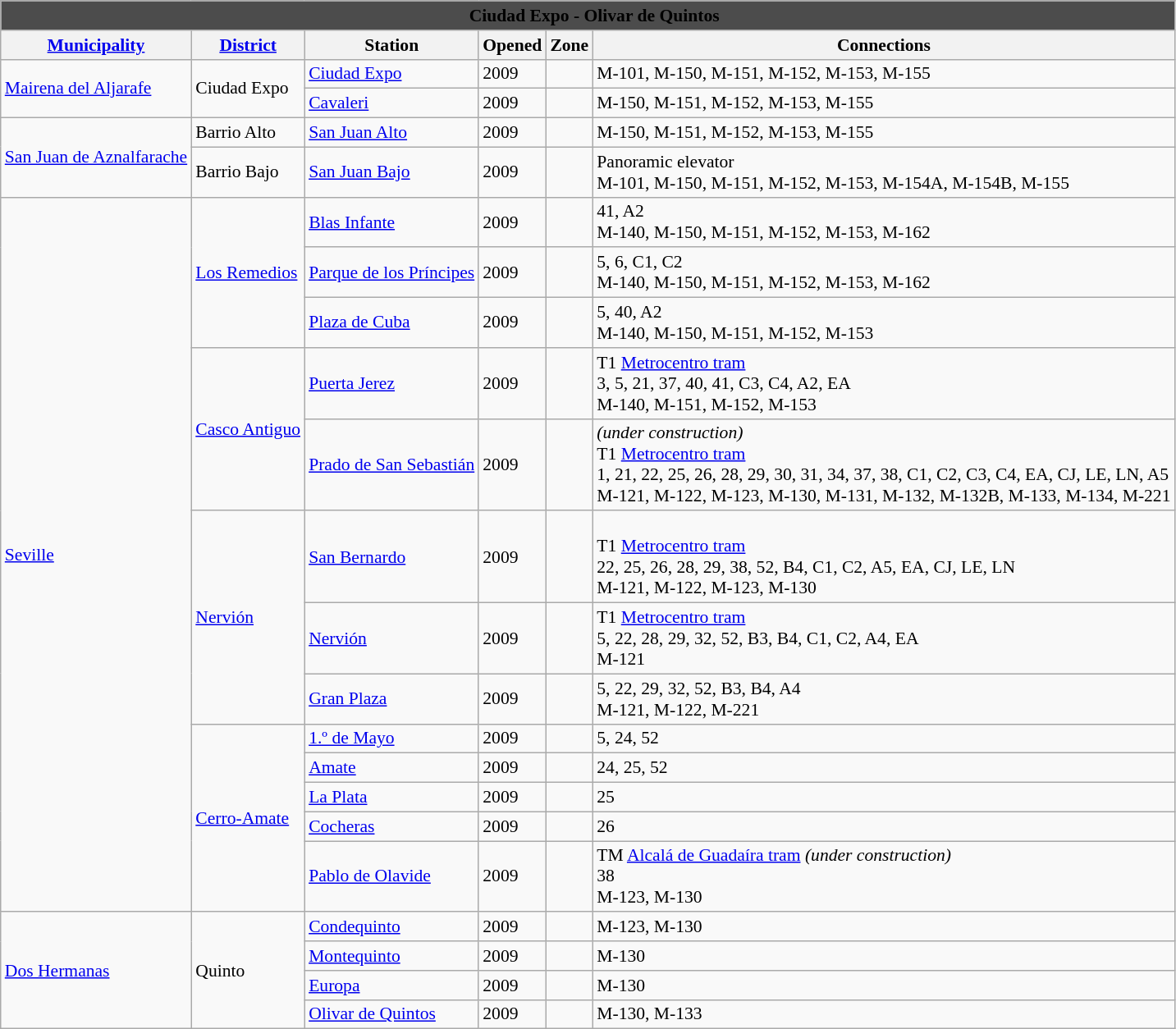<table class=wikitable style="font-size: 90%; text-align:left">
<tr>
<td colspan="6" style="background-color:#4c4c4c;text-align:center;font-weight:bold"><span>    Ciudad Expo - Olivar de Quintos</span></td>
</tr>
<tr>
<th><a href='#'>Municipality</a></th>
<th><a href='#'>District</a></th>
<th>Station</th>
<th>Opened</th>
<th>Zone</th>
<th>Connections</th>
</tr>
<tr>
<td rowspan=2><a href='#'>Mairena del Aljarafe</a></td>
<td rowspan=2>Ciudad Expo</td>
<td> <a href='#'>Ciudad Expo</a></td>
<td>2009</td>
<td></td>
<td> M-101, M-150, M-151, M-152, M-153, M-155</td>
</tr>
<tr>
<td> <a href='#'>Cavaleri</a></td>
<td>2009</td>
<td></td>
<td> M-150, M-151, M-152, M-153, M-155</td>
</tr>
<tr>
<td rowspan=2><a href='#'>San Juan de Aznalfarache</a></td>
<td>Barrio Alto</td>
<td> <a href='#'>San Juan Alto</a></td>
<td>2009</td>
<td></td>
<td> M-150, M-151, M-152, M-153, M-155</td>
</tr>
<tr>
<td>Barrio Bajo</td>
<td> <a href='#'>San Juan Bajo</a></td>
<td>2009</td>
<td></td>
<td> Panoramic elevator <br> M-101, M-150, M-151, M-152, M-153, M-154A, M-154B, M-155</td>
</tr>
<tr>
<td rowspan=13><a href='#'>Seville</a></td>
<td rowspan=3><a href='#'>Los Remedios</a></td>
<td> <a href='#'>Blas Infante</a></td>
<td>2009</td>
<td><br></td>
<td> 41, A2<br>  M-140, M-150, M-151, M-152, M-153, M-162</td>
</tr>
<tr>
<td> <a href='#'>Parque de los Príncipes</a></td>
<td>2009</td>
<td></td>
<td> 5, 6, C1, C2<br>  M-140, M-150, M-151, M-152, M-153, M-162</td>
</tr>
<tr>
<td> <a href='#'>Plaza de Cuba</a></td>
<td>2009</td>
<td></td>
<td> 5, 40, A2<br>  M-140, M-150, M-151, M-152, M-153</td>
</tr>
<tr>
<td rowspan=2><a href='#'>Casco Antiguo</a></td>
<td> <a href='#'>Puerta Jerez</a></td>
<td>2009</td>
<td></td>
<td><span>T1</span> <a href='#'>Metrocentro tram</a><br> 3, 5, 21, 37, 40, 41, C3, C4, A2, EA<br> M-140, M-151, M-152, M-153</td>
</tr>
<tr>
<td> <a href='#'>Prado de San Sebastián</a></td>
<td>2009</td>
<td></td>
<td>   <em>(under construction)</em><br> <span>T1</span> <a href='#'>Metrocentro tram</a><br> 1, 21, 22, 25, 26, 28, 29, 30, 31, 34, 37, 38, C1, C2, C3, C4, EA, CJ, LE, LN, A5<br> M-121, M-122, M-123, M-130, M-131, M-132, M-132B, M-133, M-134, M-221</td>
</tr>
<tr>
<td rowspan=3><a href='#'>Nervión</a></td>
<td> <a href='#'>San Bernardo</a></td>
<td>2009</td>
<td></td>
<td>   <br> <span>T1</span> <a href='#'>Metrocentro tram</a><br> 22, 25, 26, 28, 29, 38, 52, B4, C1, C2, A5, EA, CJ, LE, LN<br> M-121, M-122, M-123, M-130</td>
</tr>
<tr>
<td> <a href='#'>Nervión</a></td>
<td>2009</td>
<td></td>
<td><span>T1</span> <a href='#'>Metrocentro tram</a><br> 5, 22, 28, 29, 32, 52, B3, B4, C1, C2, A4, EA<br> M-121</td>
</tr>
<tr>
<td> <a href='#'>Gran Plaza</a></td>
<td>2009</td>
<td></td>
<td> 5, 22, 29, 32, 52, B3, B4, A4<br> M-121, M-122, M-221</td>
</tr>
<tr>
<td rowspan=5><a href='#'>Cerro-Amate</a></td>
<td> <a href='#'>1.º de Mayo</a></td>
<td>2009</td>
<td></td>
<td> 5, 24, 52</td>
</tr>
<tr>
<td> <a href='#'>Amate</a></td>
<td>2009</td>
<td></td>
<td> 24, 25, 52</td>
</tr>
<tr>
<td> <a href='#'>La Plata</a></td>
<td>2009</td>
<td></td>
<td> 25</td>
</tr>
<tr>
<td> <a href='#'>Cocheras</a></td>
<td>2009</td>
<td></td>
<td> 26</td>
</tr>
<tr>
<td> <a href='#'>Pablo de Olavide</a></td>
<td>2009</td>
<td><br></td>
<td> <span>TM</span> <a href='#'>Alcalá de Guadaíra tram</a> <em>(under construction)</em><br>  38<br> M-123, M-130</td>
</tr>
<tr>
<td rowspan=4><a href='#'>Dos Hermanas</a></td>
<td rowspan=4>Quinto</td>
<td> <a href='#'>Condequinto</a></td>
<td>2009</td>
<td></td>
<td> M-123, M-130</td>
</tr>
<tr>
<td> <a href='#'>Montequinto</a></td>
<td>2009</td>
<td></td>
<td> M-130</td>
</tr>
<tr>
<td> <a href='#'>Europa</a></td>
<td>2009</td>
<td></td>
<td> M-130</td>
</tr>
<tr>
<td> <a href='#'>Olivar de Quintos</a></td>
<td>2009</td>
<td></td>
<td> M-130, M-133</td>
</tr>
</table>
